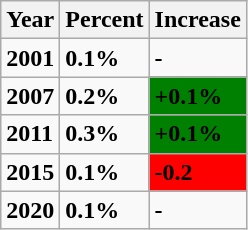<table class="wikitable">
<tr>
<th><strong>Year</strong></th>
<th><strong>Percent</strong></th>
<th><strong>Increase</strong></th>
</tr>
<tr>
<td><strong>2001</strong></td>
<td><strong>0.1%</strong></td>
<td style="background:"><strong>-</strong></td>
</tr>
<tr>
<td><strong>2007</strong></td>
<td><strong>0.2%</strong></td>
<td style="background: green"><strong>+0.1%</strong></td>
</tr>
<tr>
<td><strong>2011</strong></td>
<td><strong>0.3%</strong></td>
<td style="background: green"><strong>+0.1%</strong></td>
</tr>
<tr>
<td><strong>2015</strong></td>
<td><strong>0.1%</strong></td>
<td style="background: red"><strong>-0.2</strong></td>
</tr>
<tr>
<td><strong>2020</strong></td>
<td><strong>0.1%</strong></td>
<td style="background:"><strong>-</strong></td>
</tr>
</table>
